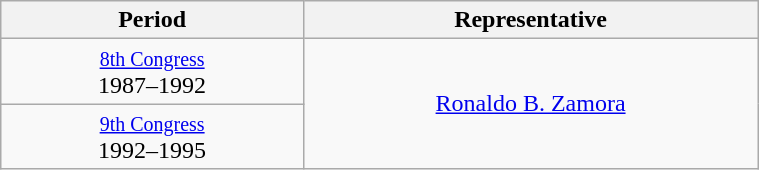<table class="wikitable" style="text-align:center; width:40%;">
<tr>
<th width=40%>Period</th>
<th>Representative</th>
</tr>
<tr>
<td><small><a href='#'>8th Congress</a></small><br>1987–1992</td>
<td rowspan=2><a href='#'>Ronaldo B. Zamora</a></td>
</tr>
<tr>
<td><small><a href='#'>9th Congress</a></small><br>1992–1995</td>
</tr>
</table>
